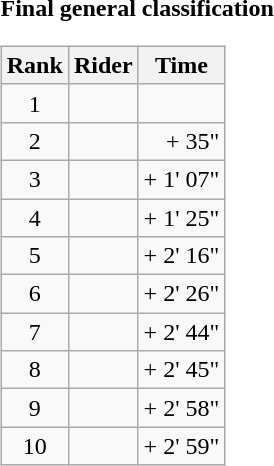<table>
<tr>
<td><strong>Final general classification</strong><br><table class="wikitable">
<tr>
<th scope="col">Rank</th>
<th scope="col">Rider</th>
<th scope="col">Time</th>
</tr>
<tr>
<td style="text-align:center;">1</td>
<td></td>
<td style="text-align:right;"></td>
</tr>
<tr>
<td style="text-align:center;">2</td>
<td></td>
<td style="text-align:right;">+ 35"</td>
</tr>
<tr>
<td style="text-align:center;">3</td>
<td></td>
<td style="text-align:right;">+ 1' 07"</td>
</tr>
<tr>
<td style="text-align:center;">4</td>
<td></td>
<td style="text-align:right;">+ 1' 25"</td>
</tr>
<tr>
<td style="text-align:center;">5</td>
<td></td>
<td style="text-align:right;">+ 2' 16"</td>
</tr>
<tr>
<td style="text-align:center;">6</td>
<td></td>
<td style="text-align:right;">+ 2' 26"</td>
</tr>
<tr>
<td style="text-align:center;">7</td>
<td></td>
<td style="text-align:right;">+ 2' 44"</td>
</tr>
<tr>
<td style="text-align:center;">8</td>
<td></td>
<td style="text-align:right;">+ 2' 45"</td>
</tr>
<tr>
<td style="text-align:center;">9</td>
<td></td>
<td style="text-align:right;">+ 2' 58"</td>
</tr>
<tr>
<td style="text-align:center;">10</td>
<td></td>
<td style="text-align:right;">+ 2' 59"</td>
</tr>
</table>
</td>
</tr>
</table>
